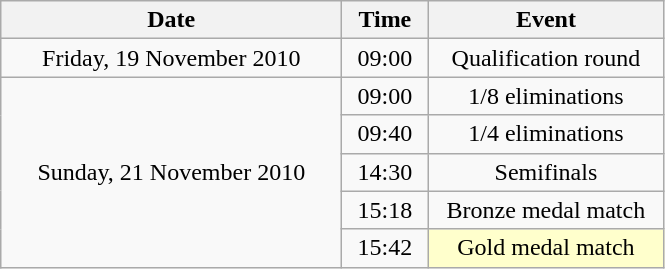<table class = "wikitable" style="text-align:center;">
<tr>
<th width=220>Date</th>
<th width=50>Time</th>
<th width=150>Event</th>
</tr>
<tr>
<td>Friday, 19 November 2010</td>
<td>09:00</td>
<td>Qualification round</td>
</tr>
<tr>
<td rowspan=5>Sunday, 21 November 2010</td>
<td>09:00</td>
<td>1/8 eliminations</td>
</tr>
<tr>
<td>09:40</td>
<td>1/4 eliminations</td>
</tr>
<tr>
<td>14:30</td>
<td>Semifinals</td>
</tr>
<tr>
<td>15:18</td>
<td>Bronze medal match</td>
</tr>
<tr>
<td>15:42</td>
<td bgcolor=ffffcc>Gold medal match</td>
</tr>
</table>
